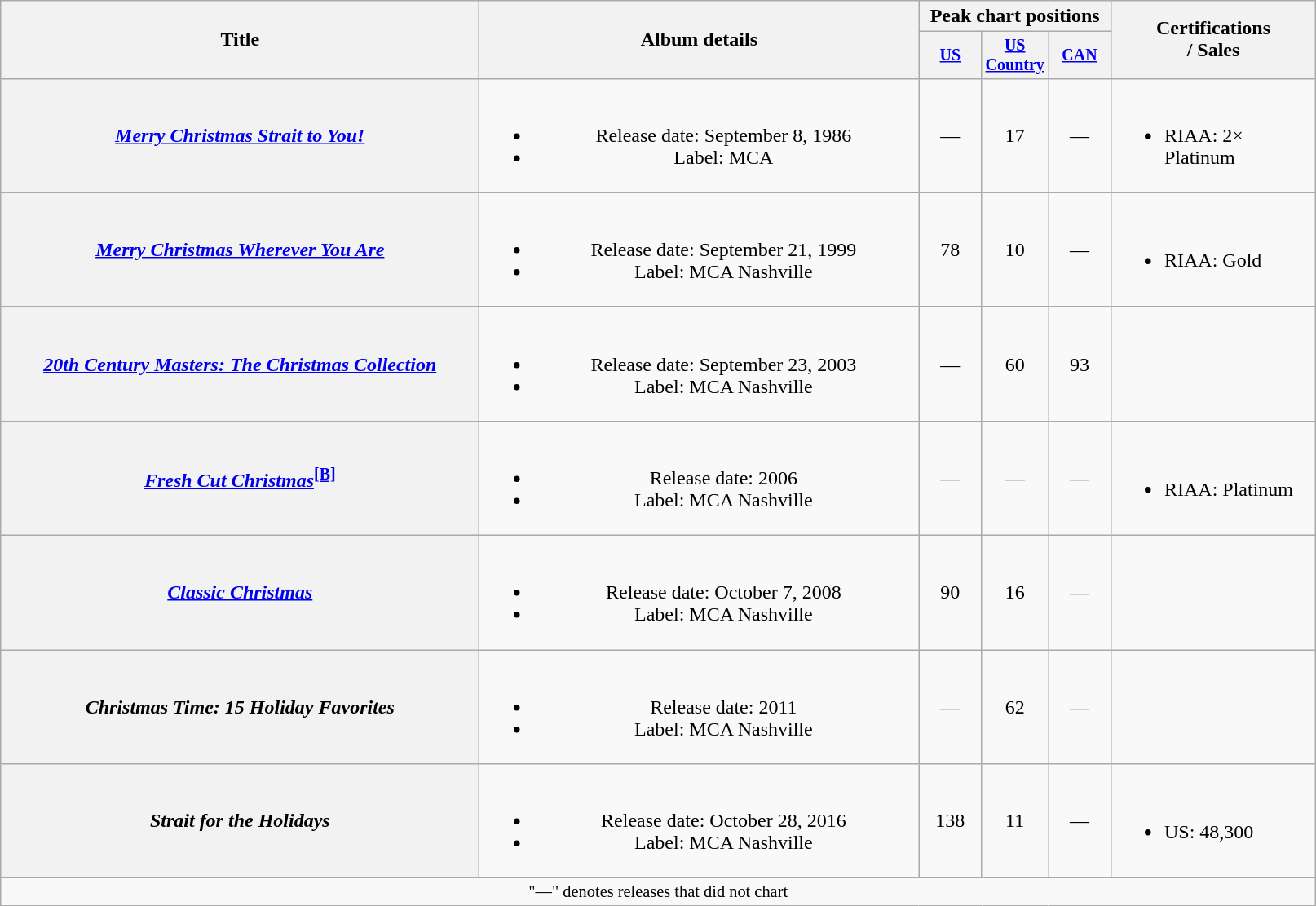<table class="wikitable plainrowheaders" style="text-align:center;">
<tr>
<th rowspan="2" style="width:24em;">Title</th>
<th rowspan="2" style="width:22em;">Album details</th>
<th colspan="3">Peak chart positions</th>
<th rowspan="2" style="width:10em;">Certifications<br>/ Sales</th>
</tr>
<tr style="font-size:smaller;">
<th width="45"><a href='#'>US</a><br></th>
<th width="45"><a href='#'>US Country</a><br></th>
<th width="45"><a href='#'>CAN</a><br></th>
</tr>
<tr>
<th scope="row"><em><a href='#'>Merry Christmas Strait to You!</a></em></th>
<td><br><ul><li>Release date: September 8, 1986</li><li>Label: MCA</li></ul></td>
<td>—</td>
<td>17</td>
<td>—</td>
<td align="left"><br><ul><li>RIAA: 2× Platinum</li></ul></td>
</tr>
<tr>
<th scope="row"><em><a href='#'>Merry Christmas Wherever You Are</a></em></th>
<td><br><ul><li>Release date: September 21, 1999</li><li>Label: MCA Nashville</li></ul></td>
<td>78</td>
<td>10</td>
<td>—</td>
<td align="left"><br><ul><li>RIAA: Gold</li></ul></td>
</tr>
<tr>
<th scope="row"><em><a href='#'>20th Century Masters: The Christmas Collection</a></em></th>
<td><br><ul><li>Release date: September 23, 2003</li><li>Label: MCA Nashville</li></ul></td>
<td>—</td>
<td>60</td>
<td>93</td>
<td align="left"></td>
</tr>
<tr>
<th scope="row"><em><a href='#'>Fresh Cut Christmas</a></em><sup><a href='#'><strong>[B]</strong></a></sup></th>
<td><br><ul><li>Release date: 2006</li><li>Label: MCA Nashville</li></ul></td>
<td>—</td>
<td>—</td>
<td>—</td>
<td align="left"><br><ul><li>RIAA: Platinum</li></ul></td>
</tr>
<tr>
<th scope="row"><em><a href='#'>Classic Christmas</a></em></th>
<td><br><ul><li>Release date: October 7, 2008</li><li>Label: MCA Nashville</li></ul></td>
<td>90</td>
<td>16</td>
<td>—</td>
<td align="left"></td>
</tr>
<tr>
<th scope="row"><em>Christmas Time: 15 Holiday Favorites</em></th>
<td><br><ul><li>Release date: 2011</li><li>Label: MCA Nashville</li></ul></td>
<td>—</td>
<td>62</td>
<td>—</td>
<td align="left"></td>
</tr>
<tr>
<th scope="row"><em>Strait for the Holidays</em></th>
<td><br><ul><li>Release date: October 28, 2016</li><li>Label: MCA Nashville</li></ul></td>
<td>138</td>
<td>11</td>
<td>—</td>
<td align="left"><br><ul><li>US: 48,300</li></ul></td>
</tr>
<tr>
<td colspan="6" style="font-size:85%">"—" denotes releases that did not chart</td>
</tr>
</table>
